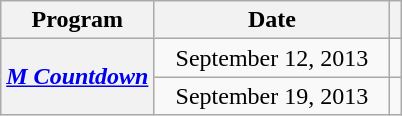<table class="wikitable plainrowheaders" style="text-align:center;">
<tr>
<th scope="col">Program</th>
<th scope="col" width="150">Date</th>
<th></th>
</tr>
<tr>
<th scope="row" rowspan="2"><em><a href='#'>M Countdown</a></em></th>
<td>September 12, 2013</td>
<td></td>
</tr>
<tr>
<td>September 19, 2013</td>
<td></td>
</tr>
</table>
